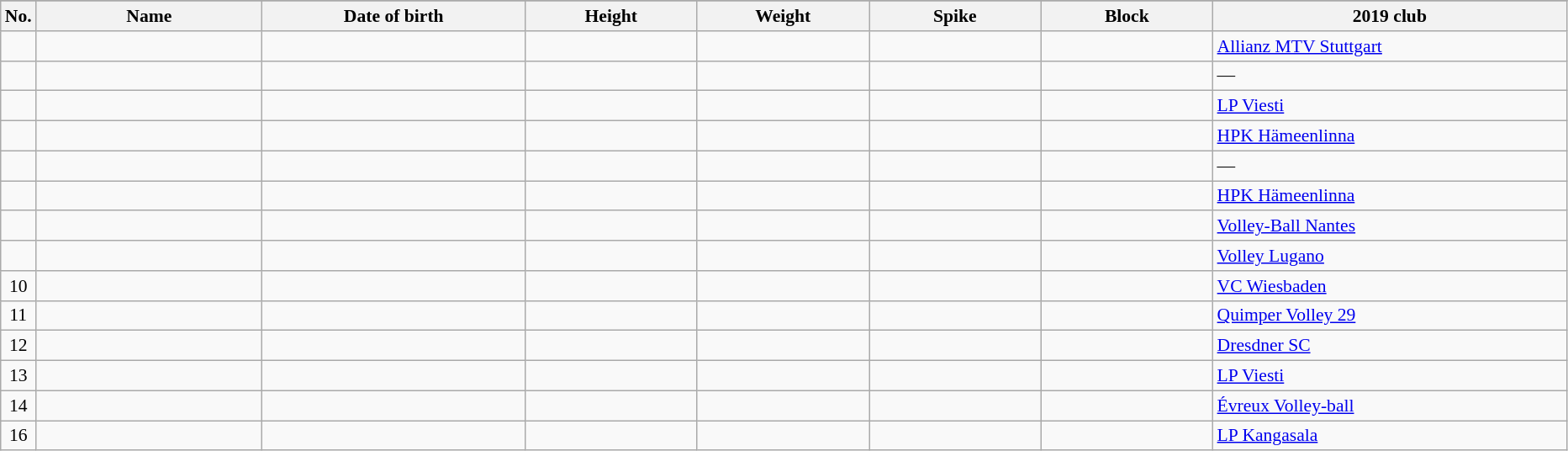<table class="wikitable sortable" style="font-size:90%; text-align:center;">
<tr>
</tr>
<tr>
<th>No.</th>
<th style="width:12em">Name</th>
<th style="width:14em">Date of birth</th>
<th style="width:9em">Height</th>
<th style="width:9em">Weight</th>
<th style="width:9em">Spike</th>
<th style="width:9em">Block</th>
<th style="width:19em">2019 club</th>
</tr>
<tr>
<td></td>
<td align=left></td>
<td align=right></td>
<td></td>
<td></td>
<td></td>
<td></td>
<td align=left> <a href='#'>Allianz MTV Stuttgart</a></td>
</tr>
<tr>
<td></td>
<td align=left></td>
<td align=right></td>
<td></td>
<td></td>
<td></td>
<td></td>
<td align=left>—</td>
</tr>
<tr>
<td></td>
<td align=left></td>
<td align=right></td>
<td></td>
<td></td>
<td></td>
<td></td>
<td align=left> <a href='#'>LP Viesti</a></td>
</tr>
<tr>
<td></td>
<td align=left></td>
<td align=right></td>
<td></td>
<td></td>
<td></td>
<td></td>
<td align=left> <a href='#'>HPK Hämeenlinna</a></td>
</tr>
<tr>
<td></td>
<td align=left></td>
<td align=right></td>
<td></td>
<td></td>
<td></td>
<td></td>
<td align=left>—</td>
</tr>
<tr>
<td></td>
<td align=left></td>
<td align=right></td>
<td></td>
<td></td>
<td></td>
<td></td>
<td align=left> <a href='#'>HPK Hämeenlinna</a></td>
</tr>
<tr>
<td></td>
<td align=left></td>
<td align=right></td>
<td></td>
<td></td>
<td></td>
<td></td>
<td align=left> <a href='#'>Volley-Ball Nantes</a></td>
</tr>
<tr>
<td></td>
<td align=left></td>
<td align=right></td>
<td></td>
<td></td>
<td></td>
<td></td>
<td align=left> <a href='#'>Volley Lugano</a></td>
</tr>
<tr>
<td>10</td>
<td align=left></td>
<td align=right></td>
<td></td>
<td></td>
<td></td>
<td></td>
<td align=left> <a href='#'>VC Wiesbaden</a></td>
</tr>
<tr>
<td>11</td>
<td align=left></td>
<td align=right></td>
<td></td>
<td></td>
<td></td>
<td></td>
<td align=left> <a href='#'>Quimper Volley 29</a></td>
</tr>
<tr>
<td>12</td>
<td align=left></td>
<td align=right></td>
<td></td>
<td></td>
<td></td>
<td></td>
<td align=left> <a href='#'>Dresdner SC</a></td>
</tr>
<tr>
<td>13</td>
<td align=left></td>
<td align=right></td>
<td></td>
<td></td>
<td></td>
<td></td>
<td align=left> <a href='#'>LP Viesti</a></td>
</tr>
<tr>
<td>14</td>
<td align=left></td>
<td align=right></td>
<td></td>
<td></td>
<td></td>
<td></td>
<td align=left> <a href='#'>Évreux Volley-ball</a></td>
</tr>
<tr>
<td>16</td>
<td align=left></td>
<td align=right></td>
<td></td>
<td></td>
<td></td>
<td></td>
<td align=left> <a href='#'>LP Kangasala</a></td>
</tr>
</table>
